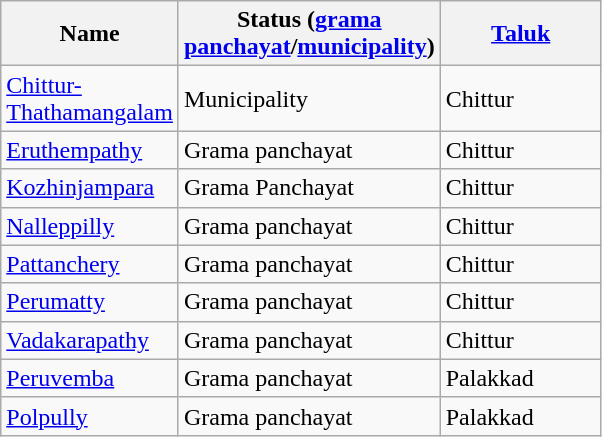<table class="wikitable sortable static-row-numbers static-row-header-hash">
<tr>
<th width="100px">Name</th>
<th width="130px">Status (<a href='#'>grama panchayat</a>/<a href='#'>municipality</a>)</th>
<th width="100px"><a href='#'>Taluk</a></th>
</tr>
<tr>
<td><a href='#'>Chittur-Thathamangalam</a></td>
<td>Municipality</td>
<td>Chittur</td>
</tr>
<tr>
<td><a href='#'>Eruthempathy</a></td>
<td>Grama panchayat</td>
<td>Chittur</td>
</tr>
<tr>
<td><a href='#'>Kozhinjampara</a></td>
<td>Grama Panchayat</td>
<td>Chittur</td>
</tr>
<tr>
<td><a href='#'>Nalleppilly</a></td>
<td>Grama panchayat</td>
<td>Chittur</td>
</tr>
<tr>
<td><a href='#'>Pattanchery</a></td>
<td>Grama panchayat</td>
<td>Chittur</td>
</tr>
<tr>
<td><a href='#'>Perumatty</a></td>
<td>Grama panchayat</td>
<td>Chittur</td>
</tr>
<tr>
<td><a href='#'>Vadakarapathy</a></td>
<td>Grama panchayat</td>
<td>Chittur</td>
</tr>
<tr>
<td><a href='#'>Peruvemba</a></td>
<td>Grama panchayat</td>
<td>Palakkad</td>
</tr>
<tr>
<td><a href='#'>Polpully</a></td>
<td>Grama panchayat</td>
<td>Palakkad</td>
</tr>
</table>
